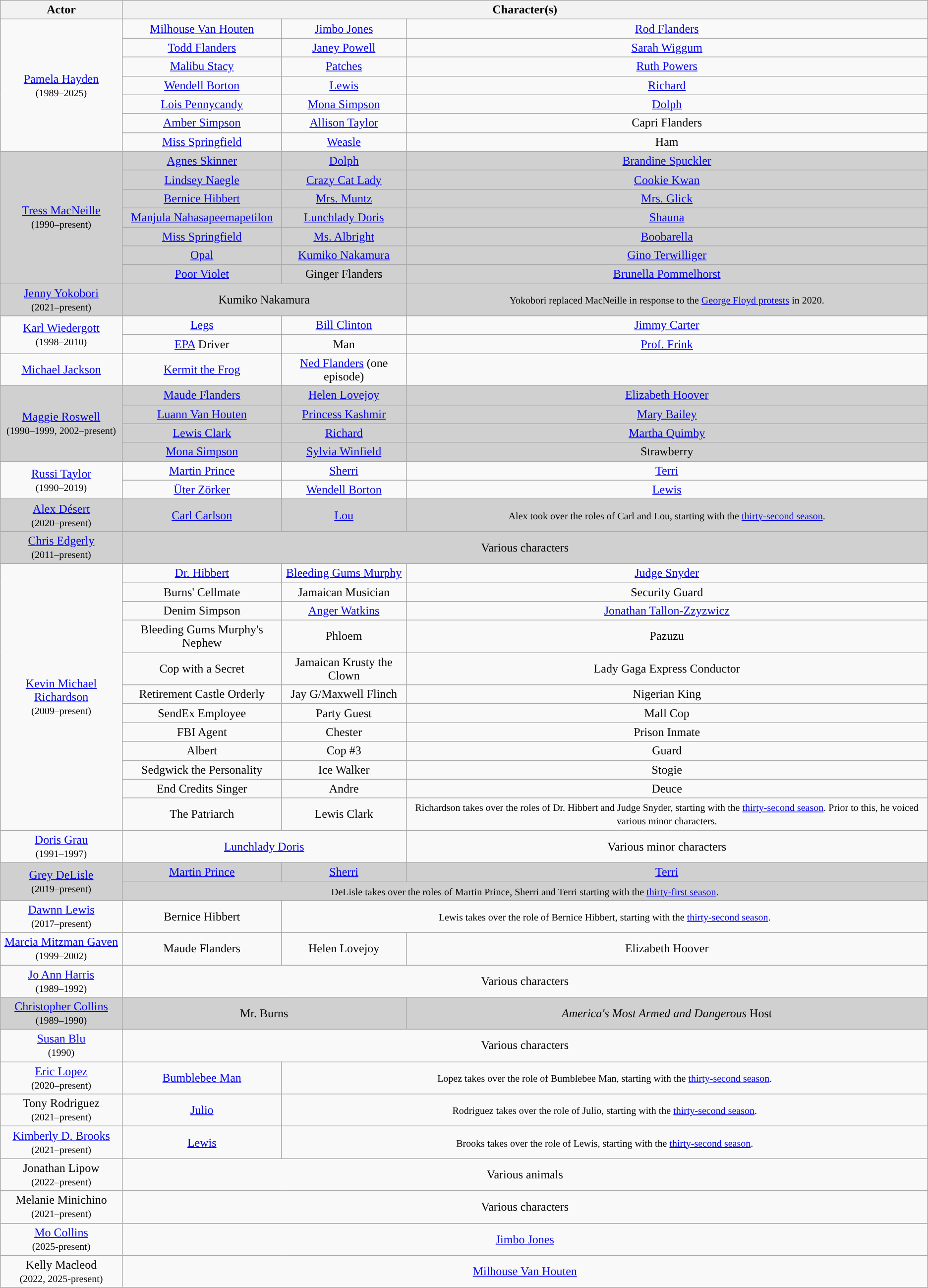<table class="wikitable" style="text-align:center">
<tr>
<th style="text-align:center">Actor</th>
<th colspan=3 style="text-align:center">Character(s)</th>
</tr>
<tr>
<td rowspan="7"><a href='#'>Pamela Hayden</a><br><small>(1989–2025)</small></td>
<td><a href='#'>Milhouse Van Houten</a></td>
<td><a href='#'>Jimbo Jones</a></td>
<td><a href='#'>Rod Flanders</a></td>
</tr>
<tr>
<td><a href='#'>Todd Flanders</a></td>
<td><a href='#'>Janey Powell</a></td>
<td><a href='#'>Sarah Wiggum</a></td>
</tr>
<tr>
<td><a href='#'>Malibu Stacy</a></td>
<td><a href='#'>Patches</a></td>
<td><a href='#'>Ruth Powers</a></td>
</tr>
<tr>
<td><a href='#'>Wendell Borton</a></td>
<td><a href='#'>Lewis</a></td>
<td><a href='#'>Richard</a></td>
</tr>
<tr>
<td><a href='#'>Lois Pennycandy</a></td>
<td><a href='#'>Mona Simpson</a></td>
<td><a href='#'>Dolph</a></td>
</tr>
<tr>
<td><a href='#'>Amber Simpson</a></td>
<td><a href='#'>Allison Taylor</a></td>
<td>Capri Flanders</td>
</tr>
<tr>
<td><a href='#'>Miss Springfield</a></td>
<td><a href='#'>Weasle</a></td>
<td>Ham</td>
</tr>
<tr style="background-color:#d0d0d0;">
<td rowspan="7"><a href='#'>Tress MacNeille</a><br><small>(1990–present)</small></td>
<td><a href='#'>Agnes Skinner</a></td>
<td><a href='#'>Dolph</a></td>
<td><a href='#'>Brandine Spuckler</a></td>
</tr>
<tr style="background-color:#d0d0d0;">
<td><a href='#'>Lindsey Naegle</a></td>
<td><a href='#'>Crazy Cat Lady</a></td>
<td><a href='#'>Cookie Kwan</a></td>
</tr>
<tr style="background-color:#d0d0d0;">
<td><a href='#'>Bernice Hibbert</a></td>
<td><a href='#'>Mrs. Muntz</a></td>
<td><a href='#'>Mrs. Glick</a></td>
</tr>
<tr style="background-color:#d0d0d0;">
<td><a href='#'>Manjula Nahasapeemapetilon</a></td>
<td><a href='#'>Lunchlady Doris</a></td>
<td><a href='#'>Shauna</a></td>
</tr>
<tr style="background-color:#d0d0d0;">
<td><a href='#'>Miss Springfield</a></td>
<td><a href='#'>Ms. Albright</a></td>
<td><a href='#'>Boobarella</a></td>
</tr>
<tr style="background-color:#d0d0d0;">
<td><a href='#'>Opal</a></td>
<td><a href='#'>Kumiko Nakamura</a></td>
<td><a href='#'>Gino Terwilliger</a></td>
</tr>
<tr style="background-color:#d0d0d0;">
<td><a href='#'>Poor Violet</a></td>
<td>Ginger Flanders</td>
<td><a href='#'>Brunella Pommelhorst</a></td>
</tr>
<tr style="background-color:#d0d0d0;”">
<td><a href='#'>Jenny Yokobori</a><br><small>(2021–present)</small></td>
<td colspan="2">Kumiko Nakamura</td>
<td><small>Yokobori replaced MacNeille in response to the <a href='#'>George Floyd protests</a> in 2020.</small></td>
</tr>
<tr>
<td rowspan="2"><a href='#'>Karl Wiedergott</a><br><small>(1998–2010)</small></td>
<td><a href='#'>Legs</a></td>
<td><a href='#'>Bill Clinton</a></td>
<td><a href='#'>Jimmy Carter</a></td>
</tr>
<tr style="background-color:"d0d0d0;">
<td><a href='#'>EPA</a> Driver</td>
<td>Man</td>
<td><a href='#'>Prof. Frink</a></td>
</tr>
<tr style="backgorund-color:"d0d0d0;">
<td><a href='#'>Michael Jackson</a></td>
<td><a href='#'>Kermit the Frog</a></td>
<td><a href='#'>Ned Flanders</a> (one episode)</td>
</tr>
<tr style="background-color:#d0d0d0;">
<td rowspan="4"><a href='#'>Maggie Roswell</a><br><small>(1990–1999, 2002–present)</small></td>
<td><a href='#'>Maude Flanders</a></td>
<td><a href='#'>Helen Lovejoy</a></td>
<td><a href='#'>Elizabeth Hoover</a></td>
</tr>
<tr style="background-color:#d0d0d0;">
<td><a href='#'>Luann Van Houten</a></td>
<td><a href='#'>Princess Kashmir</a></td>
<td><a href='#'>Mary Bailey</a></td>
</tr>
<tr style="background-color:#d0d0d0;">
<td><a href='#'>Lewis Clark</a></td>
<td><a href='#'>Richard</a></td>
<td><a href='#'>Martha Quimby</a></td>
</tr>
<tr style="background-color:#d0d0d0;">
<td><a href='#'>Mona Simpson</a></td>
<td><a href='#'>Sylvia Winfield</a></td>
<td>Strawberry</td>
</tr>
<tr>
<td rowspan="2"><a href='#'>Russi Taylor</a><br><small>(1990–2019)</small></td>
<td><a href='#'>Martin Prince</a></td>
<td><a href='#'>Sherri</a></td>
<td><a href='#'>Terri</a></td>
</tr>
<tr>
<td><a href='#'>Üter Zörker</a></td>
<td><a href='#'>Wendell Borton</a></td>
<td><a href='#'>Lewis</a></td>
</tr>
<tr style="background-color:#d0d0d0;">
<td><a href='#'>Alex Désert</a><br><small>(2020–present)</small></td>
<td><a href='#'>Carl Carlson</a></td>
<td><a href='#'>Lou</a></td>
<td><small>Alex took over the roles of Carl and Lou, starting with the <a href='#'>thirty-second season</a>.</small></td>
</tr>
<tr style="background-color:#d0d0d0;">
<td><a href='#'>Chris Edgerly</a><br><small>(2011–present)</small></td>
<td colspan="3">Various characters</td>
</tr>
<tr>
<td rowspan="12"><a href='#'>Kevin Michael Richardson</a><br><small>(2009–present)</small></td>
<td><a href='#'>Dr. Hibbert</a></td>
<td><a href='#'>Bleeding Gums Murphy</a></td>
<td><a href='#'>Judge Snyder</a></td>
</tr>
<tr>
<td>Burns' Cellmate</td>
<td>Jamaican Musician</td>
<td>Security Guard</td>
</tr>
<tr>
<td>Denim Simpson</td>
<td colspan="1"><a href='#'>Anger Watkins</a></td>
<td colspan="1"><a href='#'>Jonathan Tallon-Zzyzwicz</a></td>
</tr>
<tr>
<td>Bleeding Gums Murphy's Nephew</td>
<td>Phloem</td>
<td>Pazuzu</td>
</tr>
<tr>
<td>Cop with a Secret</td>
<td>Jamaican Krusty the Clown</td>
<td>Lady Gaga Express Conductor</td>
</tr>
<tr>
<td>Retirement Castle Orderly</td>
<td>Jay G/Maxwell Flinch</td>
<td>Nigerian King</td>
</tr>
<tr>
<td>SendEx Employee</td>
<td>Party Guest</td>
<td>Mall Cop</td>
</tr>
<tr>
<td>FBI Agent</td>
<td>Chester</td>
<td>Prison Inmate</td>
</tr>
<tr>
<td>Albert</td>
<td>Cop #3</td>
<td>Guard</td>
</tr>
<tr>
<td>Sedgwick the Personality</td>
<td>Ice Walker</td>
<td>Stogie</td>
</tr>
<tr>
<td>End Credits Singer</td>
<td>Andre</td>
<td>Deuce</td>
</tr>
<tr>
<td>The Patriarch</td>
<td>Lewis Clark</td>
<td><small>Richardson takes over the roles of Dr. Hibbert and Judge Snyder, starting with the <a href='#'>thirty-second season</a>. Prior to this, he voiced various minor characters.</small></td>
</tr>
<tr>
<td><a href='#'>Doris Grau</a><br><small>(1991–1997)</small></td>
<td colspan="2"><a href='#'>Lunchlady Doris</a></td>
<td>Various minor characters</td>
</tr>
<tr style="background-color:#d0d0d0;">
<td rowspan="2"><a href='#'>Grey DeLisle</a><br><small>(2019–present)</small></td>
<td><a href='#'>Martin Prince</a></td>
<td><a href='#'>Sherri</a></td>
<td><a href='#'>Terri</a></td>
</tr>
<tr style="background-color:#d0d0d0;">
<td colspan="3"><small>DeLisle takes over the roles of Martin Prince, Sherri and Terri starting with the <a href='#'>thirty-first season</a>.</small></td>
</tr>
<tr>
<td><a href='#'>Dawnn Lewis</a><br><small>(2017–present)</small></td>
<td>Bernice Hibbert</td>
<td colspan="2"><small>Lewis takes over the role of Bernice Hibbert, starting with the <a href='#'>thirty-second season</a>.</small></td>
</tr>
<tr>
<td rowspan="1"><a href='#'>Marcia Mitzman Gaven</a><br><small>(1999–2002)</small></td>
<td>Maude Flanders</td>
<td>Helen Lovejoy</td>
<td>Elizabeth Hoover</td>
</tr>
<tr>
<td><a href='#'>Jo Ann Harris</a><br><small>(1989–1992)</small></td>
<td colspan="3">Various characters</td>
</tr>
<tr style="background-color:#d0d0d0;">
<td><a href='#'>Christopher Collins</a><br><small>(1989–1990)</small></td>
<td colspan="2">Mr. Burns</td>
<td><em>America's Most Armed and Dangerous</em> Host</td>
</tr>
<tr>
<td><a href='#'>Susan Blu</a><br><small>(1990)</small></td>
<td colspan="3">Various characters</td>
</tr>
<tr>
<td><a href='#'>Eric Lopez</a><br><small>(2020–present)</small></td>
<td><a href='#'>Bumblebee Man</a></td>
<td colspan="2"><small>Lopez takes over the role of Bumblebee Man, starting with the <a href='#'>thirty-second season</a>.</small></td>
</tr>
<tr>
<td>Tony Rodriguez<br><small>(2021–present)</small></td>
<td><a href='#'>Julio</a></td>
<td colspan="2"><small>Rodriguez takes over the role of Julio, starting with the <a href='#'>thirty-second season</a>.</small></td>
</tr>
<tr>
<td><a href='#'>Kimberly D. Brooks</a><br><small>(2021–present)</small></td>
<td><a href='#'>Lewis</a></td>
<td colspan="2"><small>Brooks takes over the role of Lewis, starting with the <a href='#'>thirty-second season</a>.</small></td>
</tr>
<tr>
<td>Jonathan Lipow<br><small>(2022–present)</small></td>
<td colspan="3">Various animals</td>
</tr>
<tr>
<td>Melanie Minichino<br><small>(2021–present)</small></td>
<td colspan="3">Various characters</td>
</tr>
<tr>
<td><a href='#'>Mo Collins</a><br><small>(2025-present)</small></td>
<td colspan="3"><a href='#'>Jimbo Jones</a></td>
</tr>
<tr>
<td>Kelly Macleod<br><small>(2022, 2025-present)</small></td>
<td colspan="3"><a href='#'>Milhouse Van Houten</a></td>
</tr>
</table>
